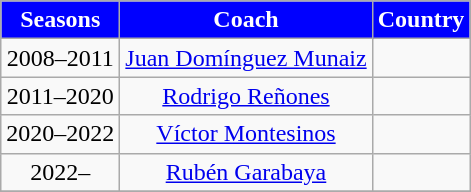<table class="wikitable" style="text-align: center;">
<tr>
<th style="color:#FFFFFF; background:#0000FF">Seasons</th>
<th style="color:#FFFFFF; background:#0000FF">Coach</th>
<th style="color:#FFFFFF; background:#0000FF">Country</th>
</tr>
<tr>
<td style="text-align: center">2008–2011</td>
<td style="text-align: center"><a href='#'>Juan Domínguez Munaiz</a></td>
<td style="text-align: center"></td>
</tr>
<tr>
<td style="text-align: center">2011–2020</td>
<td style="text-align: center"><a href='#'>Rodrigo Reñones</a></td>
<td style="text-align: center"></td>
</tr>
<tr>
<td style="text-align: center">2020–2022</td>
<td style="text-align: center"><a href='#'>Víctor Montesinos</a></td>
<td style="text-align: center"></td>
</tr>
<tr>
<td style="text-align: center">2022–</td>
<td style="text-align: center"><a href='#'>Rubén Garabaya</a></td>
<td style="text-align: center"></td>
</tr>
<tr>
</tr>
</table>
